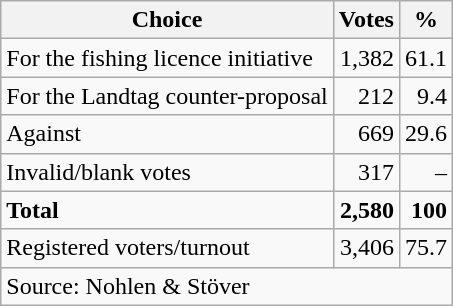<table class=wikitable style=text-align:right>
<tr>
<th>Choice</th>
<th>Votes</th>
<th>%</th>
</tr>
<tr>
<td align=left>For the fishing licence initiative</td>
<td>1,382</td>
<td>61.1</td>
</tr>
<tr>
<td align=left>For the Landtag counter-proposal</td>
<td>212</td>
<td>9.4</td>
</tr>
<tr>
<td align=left>Against</td>
<td>669</td>
<td>29.6</td>
</tr>
<tr>
<td align=left>Invalid/blank votes</td>
<td>317</td>
<td>–</td>
</tr>
<tr>
<td align=left><strong>Total</strong></td>
<td><strong>2,580</strong></td>
<td><strong>100</strong></td>
</tr>
<tr>
<td align=left>Registered voters/turnout</td>
<td>3,406</td>
<td>75.7</td>
</tr>
<tr>
<td align=left colspan=3>Source: Nohlen & Stöver</td>
</tr>
</table>
